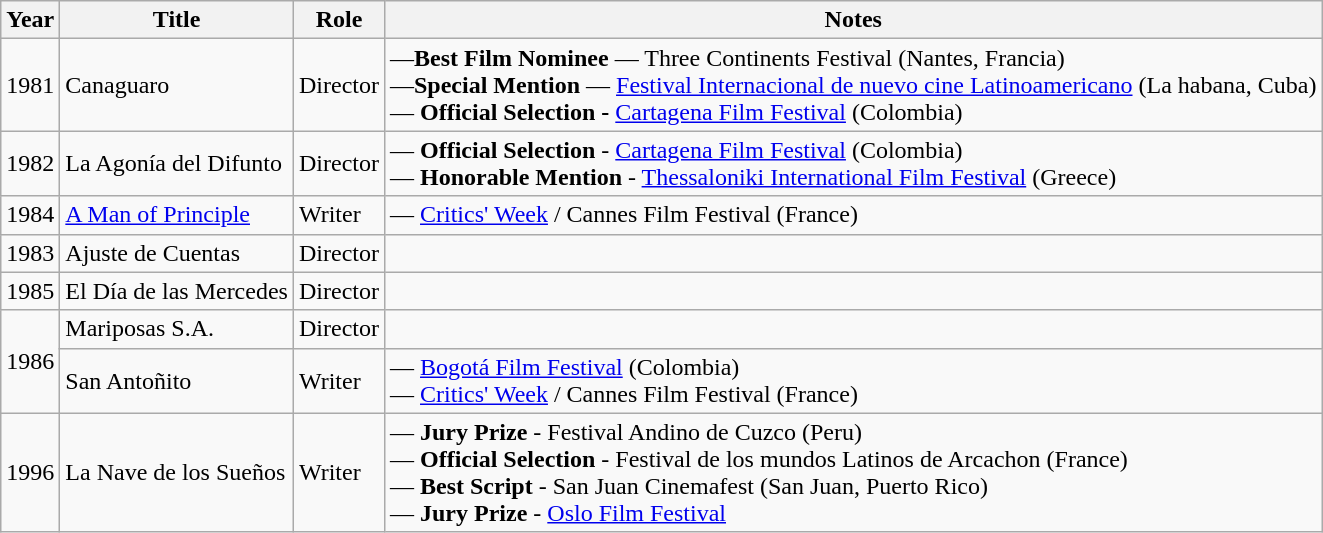<table class="wikitable sortable">
<tr>
<th>Year</th>
<th>Title</th>
<th>Role</th>
<th class="unsortable">Notes</th>
</tr>
<tr>
<td>1981</td>
<td>Canaguaro</td>
<td>Director</td>
<td>—<strong>Best Film Nominee</strong> — Three Continents Festival (Nantes, Francia)<br>—<strong>Special Mention</strong> — <a href='#'>Festival Internacional de nuevo cine Latinoamericano</a> (La habana, Cuba)<br>— <strong>Official Selection -</strong> <a href='#'>Cartagena Film Festival</a> (Colombia)</td>
</tr>
<tr>
<td>1982</td>
<td>La Agonía del Difunto</td>
<td>Director</td>
<td>— <strong>Official Selection</strong> - <a href='#'>Cartagena Film Festival</a> (Colombia)<br>— <strong>Honorable Mention</strong> - <a href='#'>Thessaloniki International Film Festival</a> (Greece)</td>
</tr>
<tr>
<td>1984</td>
<td><a href='#'>A Man of Principle</a></td>
<td>Writer</td>
<td>— <a href='#'>Critics' Week</a> / Cannes Film Festival (France)</td>
</tr>
<tr>
<td>1983</td>
<td>Ajuste de Cuentas</td>
<td>Director</td>
<td></td>
</tr>
<tr>
<td>1985</td>
<td>El Día de las Mercedes</td>
<td>Director</td>
<td></td>
</tr>
<tr>
<td rowspan="2">1986</td>
<td>Mariposas S.A.</td>
<td>Director</td>
<td></td>
</tr>
<tr>
<td>San Antoñito</td>
<td>Writer</td>
<td>— <a href='#'>Bogotá Film Festival</a> (Colombia)<br>— <a href='#'>Critics' Week</a> / Cannes Film Festival (France)</td>
</tr>
<tr>
<td>1996</td>
<td>La Nave de los Sueños</td>
<td>Writer</td>
<td>— <strong>Jury Prize</strong> - Festival Andino de Cuzco (Peru)<br>— <strong>Official Selection</strong> - Festival de los mundos Latinos de Arcachon (France)<br>— <strong>Best Script</strong> - San Juan Cinemafest (San Juan, Puerto Rico)<br>— <strong>Jury Prize</strong> - <a href='#'>Oslo Film Festival</a></td>
</tr>
</table>
